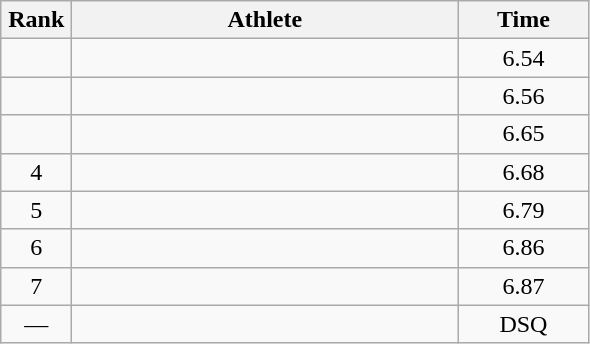<table class=wikitable style="text-align:center">
<tr>
<th width=40>Rank</th>
<th width=250>Athlete</th>
<th width=80>Time</th>
</tr>
<tr>
<td></td>
<td align=left></td>
<td>6.54</td>
</tr>
<tr>
<td></td>
<td align=left></td>
<td>6.56</td>
</tr>
<tr>
<td></td>
<td align=left></td>
<td>6.65</td>
</tr>
<tr>
<td>4</td>
<td align=left></td>
<td>6.68</td>
</tr>
<tr>
<td>5</td>
<td align=left></td>
<td>6.79</td>
</tr>
<tr>
<td>6</td>
<td align=left></td>
<td>6.86</td>
</tr>
<tr>
<td>7</td>
<td align=left></td>
<td>6.87</td>
</tr>
<tr>
<td>—</td>
<td align=left></td>
<td>DSQ</td>
</tr>
</table>
